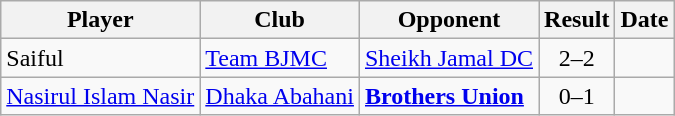<table class="wikitable">
<tr>
<th>Player</th>
<th>Club</th>
<th>Opponent</th>
<th style="text-align:center">Result</th>
<th>Date</th>
</tr>
<tr>
<td> Saiful</td>
<td><a href='#'>Team BJMC</a></td>
<td><a href='#'>Sheikh Jamal DC</a></td>
<td align="center">2–2</td>
<td></td>
</tr>
<tr>
<td> <a href='#'>Nasirul Islam Nasir</a></td>
<td><a href='#'>Dhaka Abahani</a></td>
<td><strong><a href='#'>Brothers Union</a></strong></td>
<td align="center">0–1</td>
<td></td>
</tr>
</table>
